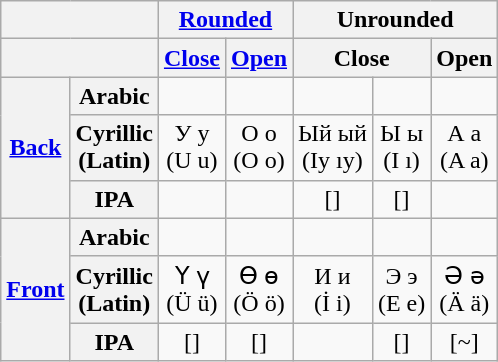<table class="wikitable" style="text-align:center;">
<tr>
<th colspan=2></th>
<th colspan=2><a href='#'>Rounded</a></th>
<th colspan=4>Unrounded</th>
</tr>
<tr>
<th colspan=2></th>
<th><a href='#'>Close</a></th>
<th><a href='#'>Open</a></th>
<th colspan=3>Close</th>
<th colspan=2>Open</th>
</tr>
<tr>
<th rowspan=3><a href='#'>Back</a></th>
<th>Arabic</th>
<td></td>
<td></td>
<td colspan=1></td>
<td colspan=2></td>
<td colspan=1></td>
</tr>
<tr>
<th>Cyrillic<br>(Latin)</th>
<td>У у<br>(U u)</td>
<td>О о<br>(O o)</td>
<td colspan=1>Ый ый<br>(Iy ıy)</td>
<td colspan=2>Ы ы<br>(I ı)</td>
<td colspan=1>А а<br>(A a)</td>
</tr>
<tr>
<th>IPA</th>
<td></td>
<td></td>
<td>[]</td>
<td colspan=2>[]</td>
<td colspan=1></td>
</tr>
<tr>
<th rowspan=3><a href='#'>Front</a></th>
<th>Arabic</th>
<td></td>
<td></td>
<td colspan=1></td>
<td colspan=2></td>
<td></td>
</tr>
<tr>
<th>Cyrillic<br>(Latin)</th>
<td>Ү ү<br>(Ü ü)</td>
<td>Ө ө<br>(Ö ö)</td>
<td colspan=1>И и<br>(İ i)</td>
<td colspan=2>Э э <br>(E e)</td>
<td>Ә ә<br>(Ä ä)</td>
</tr>
<tr>
<th>IPA</th>
<td>[]</td>
<td>[]</td>
<td colspan=1></td>
<td colspan=2>[]</td>
<td>[~]</td>
</tr>
</table>
